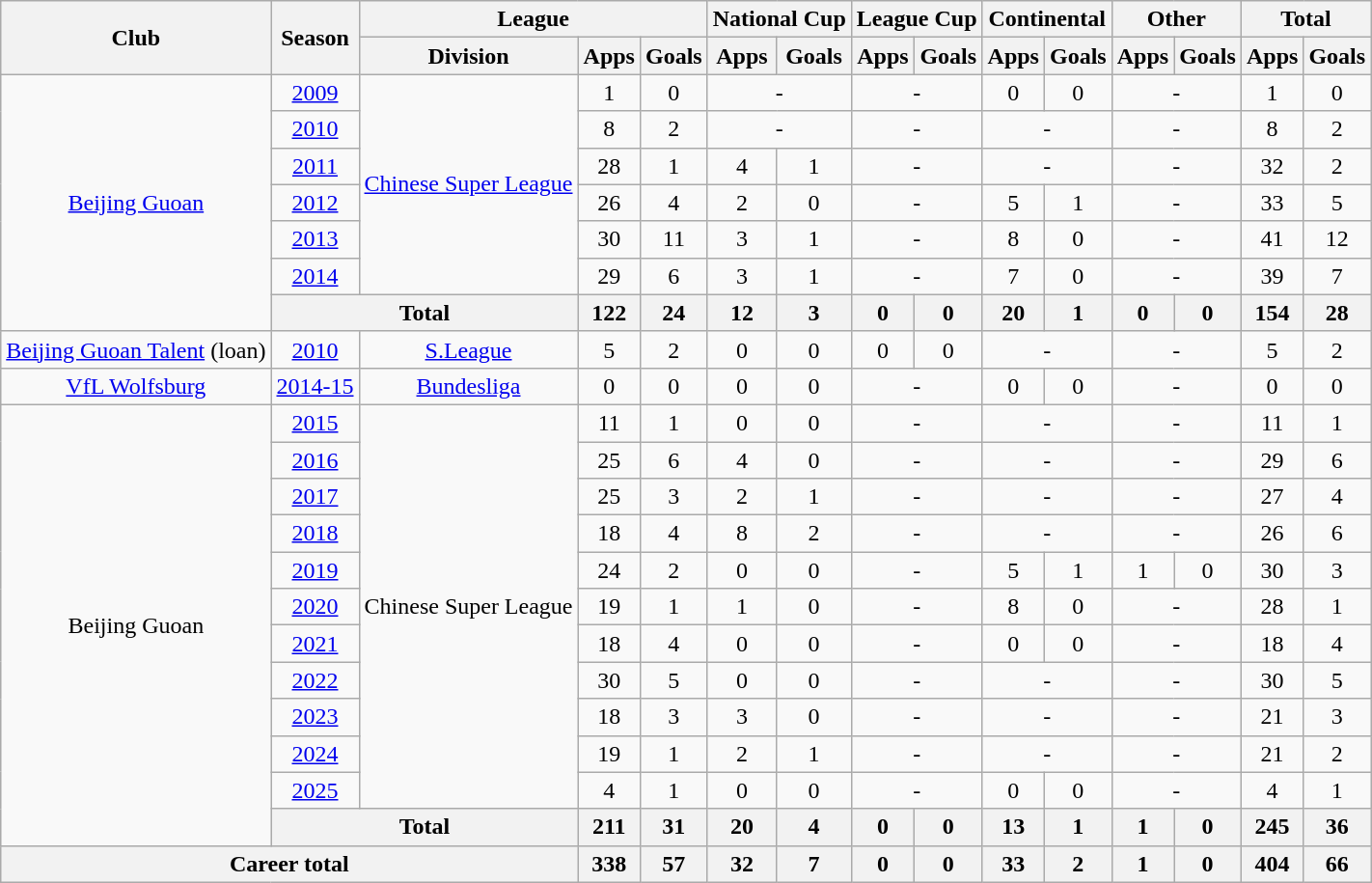<table class="wikitable" style="text-align: center">
<tr>
<th rowspan="2">Club</th>
<th rowspan="2">Season</th>
<th colspan="3">League</th>
<th colspan="2">National Cup</th>
<th colspan="2">League Cup</th>
<th colspan="2">Continental</th>
<th colspan="2">Other</th>
<th colspan="2">Total</th>
</tr>
<tr>
<th>Division</th>
<th>Apps</th>
<th>Goals</th>
<th>Apps</th>
<th>Goals</th>
<th>Apps</th>
<th>Goals</th>
<th>Apps</th>
<th>Goals</th>
<th>Apps</th>
<th>Goals</th>
<th>Apps</th>
<th>Goals</th>
</tr>
<tr>
<td rowspan=7><a href='#'>Beijing Guoan</a></td>
<td><a href='#'>2009</a></td>
<td rowspan=6><a href='#'>Chinese Super League</a></td>
<td>1</td>
<td>0</td>
<td colspan="2">-</td>
<td colspan="2">-</td>
<td>0</td>
<td>0</td>
<td colspan="2">-</td>
<td>1</td>
<td>0</td>
</tr>
<tr>
<td><a href='#'>2010</a></td>
<td>8</td>
<td>2</td>
<td colspan="2">-</td>
<td colspan="2">-</td>
<td colspan="2">-</td>
<td colspan="2">-</td>
<td>8</td>
<td>2</td>
</tr>
<tr>
<td><a href='#'>2011</a></td>
<td>28</td>
<td>1</td>
<td>4</td>
<td>1</td>
<td colspan="2">-</td>
<td colspan="2">-</td>
<td colspan="2">-</td>
<td>32</td>
<td>2</td>
</tr>
<tr>
<td><a href='#'>2012</a></td>
<td>26</td>
<td>4</td>
<td>2</td>
<td>0</td>
<td colspan="2">-</td>
<td>5</td>
<td>1</td>
<td colspan="2">-</td>
<td>33</td>
<td>5</td>
</tr>
<tr>
<td><a href='#'>2013</a></td>
<td>30</td>
<td>11</td>
<td>3</td>
<td>1</td>
<td colspan="2">-</td>
<td>8</td>
<td>0</td>
<td colspan="2">-</td>
<td>41</td>
<td>12</td>
</tr>
<tr>
<td><a href='#'>2014</a></td>
<td>29</td>
<td>6</td>
<td>3</td>
<td>1</td>
<td colspan="2">-</td>
<td>7</td>
<td>0</td>
<td colspan="2">-</td>
<td>39</td>
<td>7</td>
</tr>
<tr>
<th colspan="2"><strong>Total</strong></th>
<th>122</th>
<th>24</th>
<th>12</th>
<th>3</th>
<th>0</th>
<th>0</th>
<th>20</th>
<th>1</th>
<th>0</th>
<th>0</th>
<th>154</th>
<th>28</th>
</tr>
<tr>
<td><a href='#'>Beijing Guoan Talent</a> (loan)</td>
<td><a href='#'>2010</a></td>
<td><a href='#'>S.League</a></td>
<td>5</td>
<td>2</td>
<td>0</td>
<td>0</td>
<td>0</td>
<td>0</td>
<td colspan="2">-</td>
<td colspan="2">-</td>
<td>5</td>
<td>2</td>
</tr>
<tr>
<td><a href='#'>VfL Wolfsburg</a></td>
<td><a href='#'>2014-15</a></td>
<td><a href='#'>Bundesliga</a></td>
<td>0</td>
<td>0</td>
<td>0</td>
<td>0</td>
<td colspan="2">-</td>
<td>0</td>
<td>0</td>
<td colspan="2">-</td>
<td>0</td>
<td>0</td>
</tr>
<tr>
<td rowspan="12">Beijing Guoan</td>
<td><a href='#'>2015</a></td>
<td rowspan="11">Chinese Super League</td>
<td>11</td>
<td>1</td>
<td>0</td>
<td>0</td>
<td colspan="2">-</td>
<td colspan="2">-</td>
<td colspan="2">-</td>
<td>11</td>
<td>1</td>
</tr>
<tr>
<td><a href='#'>2016</a></td>
<td>25</td>
<td>6</td>
<td>4</td>
<td>0</td>
<td colspan="2">-</td>
<td colspan="2">-</td>
<td colspan="2">-</td>
<td>29</td>
<td>6</td>
</tr>
<tr>
<td><a href='#'>2017</a></td>
<td>25</td>
<td>3</td>
<td>2</td>
<td>1</td>
<td colspan="2">-</td>
<td colspan="2">-</td>
<td colspan="2">-</td>
<td>27</td>
<td>4</td>
</tr>
<tr>
<td><a href='#'>2018</a></td>
<td>18</td>
<td>4</td>
<td>8</td>
<td>2</td>
<td colspan="2">-</td>
<td colspan="2">-</td>
<td colspan="2">-</td>
<td>26</td>
<td>6</td>
</tr>
<tr>
<td><a href='#'>2019</a></td>
<td>24</td>
<td>2</td>
<td>0</td>
<td>0</td>
<td colspan="2">-</td>
<td>5</td>
<td>1</td>
<td>1</td>
<td>0</td>
<td>30</td>
<td>3</td>
</tr>
<tr>
<td><a href='#'>2020</a></td>
<td>19</td>
<td>1</td>
<td>1</td>
<td>0</td>
<td colspan="2">-</td>
<td>8</td>
<td>0</td>
<td colspan="2">-</td>
<td>28</td>
<td>1</td>
</tr>
<tr>
<td><a href='#'>2021</a></td>
<td>18</td>
<td>4</td>
<td>0</td>
<td>0</td>
<td colspan="2">-</td>
<td>0</td>
<td>0</td>
<td colspan="2">-</td>
<td>18</td>
<td>4</td>
</tr>
<tr>
<td><a href='#'>2022</a></td>
<td>30</td>
<td>5</td>
<td>0</td>
<td>0</td>
<td colspan="2">-</td>
<td colspan="2">-</td>
<td colspan="2">-</td>
<td>30</td>
<td>5</td>
</tr>
<tr>
<td><a href='#'>2023</a></td>
<td>18</td>
<td>3</td>
<td>3</td>
<td>0</td>
<td colspan="2">-</td>
<td colspan="2">-</td>
<td colspan="2">-</td>
<td>21</td>
<td>3</td>
</tr>
<tr>
<td><a href='#'>2024</a></td>
<td>19</td>
<td>1</td>
<td>2</td>
<td>1</td>
<td colspan="2">-</td>
<td colspan="2">-</td>
<td colspan="2">-</td>
<td>21</td>
<td>2</td>
</tr>
<tr>
<td><a href='#'>2025</a></td>
<td>4</td>
<td>1</td>
<td>0</td>
<td>0</td>
<td colspan="2">-</td>
<td>0</td>
<td>0</td>
<td colspan="2">-</td>
<td>4</td>
<td>1</td>
</tr>
<tr>
<th colspan="2"><strong>Total</strong></th>
<th>211</th>
<th>31</th>
<th>20</th>
<th>4</th>
<th>0</th>
<th>0</th>
<th>13</th>
<th>1</th>
<th>1</th>
<th>0</th>
<th>245</th>
<th>36</th>
</tr>
<tr>
<th colspan=3>Career total</th>
<th>338</th>
<th>57</th>
<th>32</th>
<th>7</th>
<th>0</th>
<th>0</th>
<th>33</th>
<th>2</th>
<th>1</th>
<th>0</th>
<th>404</th>
<th>66</th>
</tr>
</table>
